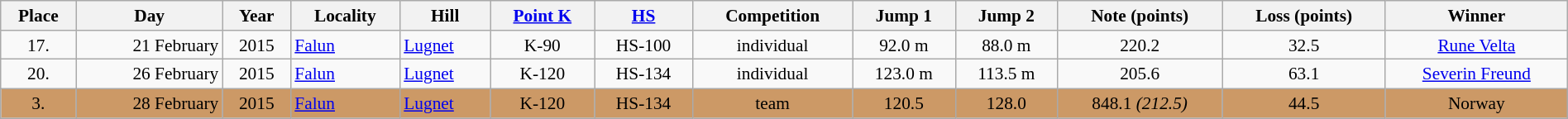<table width=100% class=wikitable style="font-size: 89%; text-align:center">
<tr>
<th>Place</th>
<th>Day</th>
<th>Year</th>
<th>Locality</th>
<th>Hill</th>
<th><a href='#'>Point K</a></th>
<th><a href='#'>HS</a></th>
<th>Competition</th>
<th>Jump 1</th>
<th>Jump 2</th>
<th>Note (points)</th>
<th>Loss (points)</th>
<th>Winner</th>
</tr>
<tr>
<td>17.</td>
<td align=right>21 February</td>
<td>2015</td>
<td align=left> <a href='#'>Falun</a></td>
<td align=left><a href='#'>Lugnet</a></td>
<td>K-90</td>
<td>HS-100</td>
<td>individual</td>
<td>92.0 m</td>
<td>88.0 m</td>
<td>220.2</td>
<td>32.5</td>
<td><a href='#'>Rune Velta</a></td>
</tr>
<tr>
<td>20.</td>
<td align=right>26 February</td>
<td>2015</td>
<td align=left> <a href='#'>Falun</a></td>
<td align=left><a href='#'>Lugnet</a></td>
<td>K-120</td>
<td>HS-134</td>
<td>individual</td>
<td>123.0 m</td>
<td>113.5 m</td>
<td>205.6</td>
<td>63.1</td>
<td><a href='#'>Severin Freund</a></td>
</tr>
<tr bgcolor=CC9966>
<td>3. </td>
<td align=right>28 February</td>
<td>2015</td>
<td align=left> <a href='#'>Falun</a></td>
<td align=left><a href='#'>Lugnet</a></td>
<td>K-120</td>
<td>HS-134</td>
<td>team</td>
<td>120.5</td>
<td>128.0</td>
<td>848.1 <em>(212.5)</em></td>
<td>44.5</td>
<td>Norway</td>
</tr>
</table>
